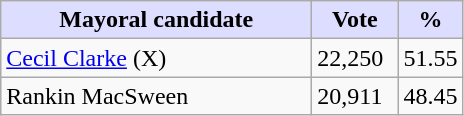<table class="wikitable">
<tr>
<th style="background:#ddf; width:200px;">Mayoral candidate</th>
<th style="background:#ddf; width:50px;">Vote</th>
<th style="background:#ddf; width:30px;">%</th>
</tr>
<tr>
<td><a href='#'>Cecil Clarke</a> (X)</td>
<td>22,250</td>
<td>51.55</td>
</tr>
<tr>
<td>Rankin MacSween</td>
<td>20,911</td>
<td>48.45</td>
</tr>
</table>
